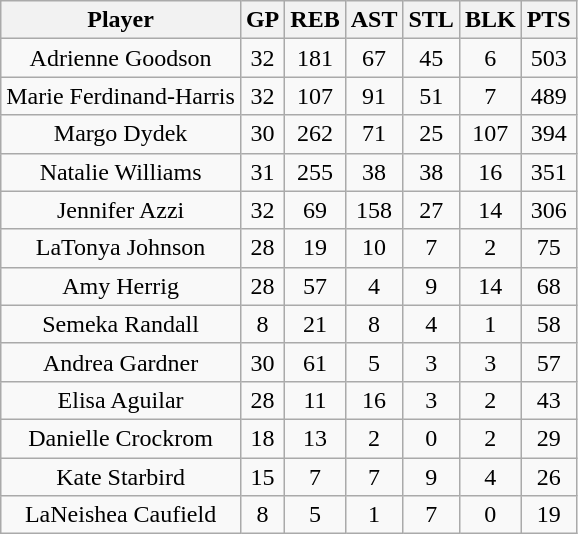<table class="wikitable">
<tr>
<th>Player</th>
<th>GP</th>
<th>REB</th>
<th>AST</th>
<th>STL</th>
<th>BLK</th>
<th>PTS</th>
</tr>
<tr align="center">
<td>Adrienne Goodson</td>
<td>32</td>
<td>181</td>
<td>67</td>
<td>45</td>
<td>6</td>
<td>503</td>
</tr>
<tr align="center">
<td>Marie Ferdinand-Harris</td>
<td>32</td>
<td>107</td>
<td>91</td>
<td>51</td>
<td>7</td>
<td>489</td>
</tr>
<tr align="center">
<td>Margo Dydek</td>
<td>30</td>
<td>262</td>
<td>71</td>
<td>25</td>
<td>107</td>
<td>394</td>
</tr>
<tr align="center">
<td>Natalie Williams</td>
<td>31</td>
<td>255</td>
<td>38</td>
<td>38</td>
<td>16</td>
<td>351</td>
</tr>
<tr align="center">
<td>Jennifer Azzi</td>
<td>32</td>
<td>69</td>
<td>158</td>
<td>27</td>
<td>14</td>
<td>306</td>
</tr>
<tr align="center">
<td>LaTonya Johnson</td>
<td>28</td>
<td>19</td>
<td>10</td>
<td>7</td>
<td>2</td>
<td>75</td>
</tr>
<tr align="center">
<td>Amy Herrig</td>
<td>28</td>
<td>57</td>
<td>4</td>
<td>9</td>
<td>14</td>
<td>68</td>
</tr>
<tr align="center">
<td>Semeka Randall</td>
<td>8</td>
<td>21</td>
<td>8</td>
<td>4</td>
<td>1</td>
<td>58</td>
</tr>
<tr align="center">
<td>Andrea Gardner</td>
<td>30</td>
<td>61</td>
<td>5</td>
<td>3</td>
<td>3</td>
<td>57</td>
</tr>
<tr align="center">
<td>Elisa Aguilar</td>
<td>28</td>
<td>11</td>
<td>16</td>
<td>3</td>
<td>2</td>
<td>43</td>
</tr>
<tr align="center">
<td>Danielle Crockrom</td>
<td>18</td>
<td>13</td>
<td>2</td>
<td>0</td>
<td>2</td>
<td>29</td>
</tr>
<tr align="center">
<td>Kate Starbird</td>
<td>15</td>
<td>7</td>
<td>7</td>
<td>9</td>
<td>4</td>
<td>26</td>
</tr>
<tr align="center">
<td>LaNeishea Caufield</td>
<td>8</td>
<td>5</td>
<td>1</td>
<td>7</td>
<td>0</td>
<td>19</td>
</tr>
</table>
